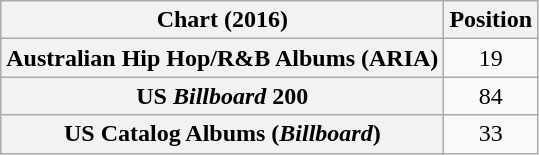<table class="wikitable sortable plainrowheaders" style="text-align:center;">
<tr>
<th>Chart (2016)</th>
<th>Position</th>
</tr>
<tr>
<th scope="row">Australian Hip Hop/R&B Albums (ARIA)</th>
<td>19</td>
</tr>
<tr>
<th scope="row">US <em>Billboard</em> 200</th>
<td>84</td>
</tr>
<tr>
<th scope="row">US Catalog Albums (<em>Billboard</em>)</th>
<td>33</td>
</tr>
</table>
